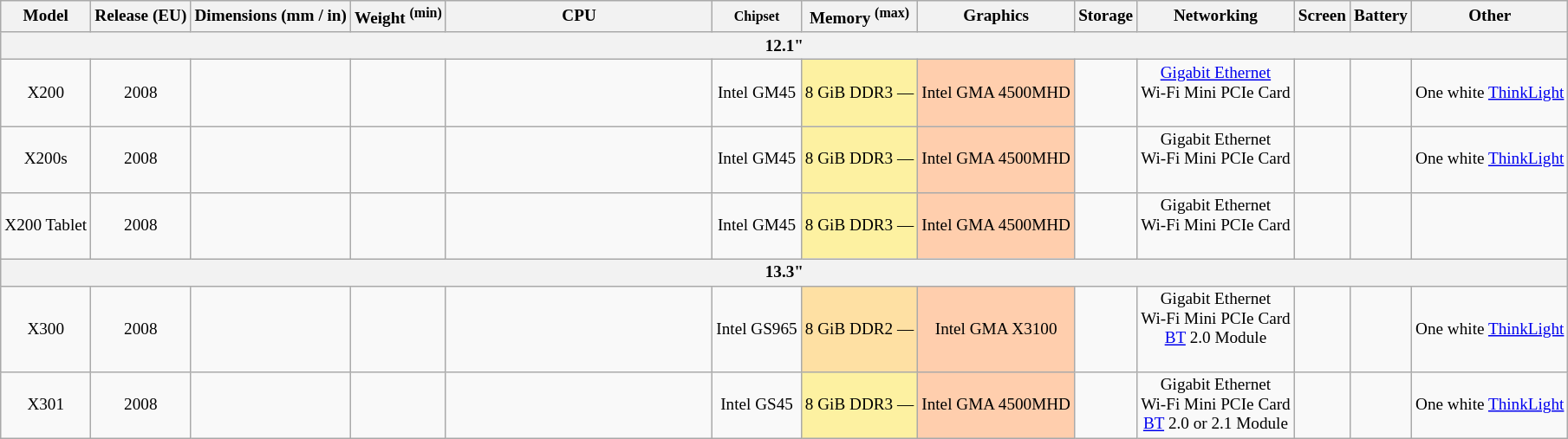<table class="wikitable" style="font-size: 80%; text-align: center; min-width: 80%;">
<tr>
<th>Model</th>
<th>Release (EU)</th>
<th>Dimensions (mm / in)</th>
<th>Weight <sup>(min)</sup></th>
<th style="width:17%">CPU</th>
<th><small>Chipset</small></th>
<th>Memory <sup>(max)</sup></th>
<th>Graphics</th>
<th>Storage</th>
<th>Networking</th>
<th>Screen</th>
<th>Battery</th>
<th>Other</th>
</tr>
<tr>
<th colspan=13>12.1"</th>
</tr>
<tr>
<td>X200 </td>
<td>2008</td>
<td></td>
<td></td>
<td></td>
<td>Intel GM45</td>
<td style="background:#fdf1a1;">8 GiB DDR3 — <br></td>
<td style="background:#ffcead;">Intel GMA 4500MHD</td>
<td></td>
<td><a href='#'>Gigabit Ethernet</a><br>Wi-Fi Mini PCIe Card<br><small><br></small></td>
<td></td>
<td></td>
<td>One white <a href='#'>ThinkLight</a></td>
</tr>
<tr>
<td>X200s </td>
<td>2008</td>
<td></td>
<td></td>
<td></td>
<td>Intel GM45</td>
<td style="background:#fdf1a1;">8 GiB DDR3 — <br></td>
<td style="background:#ffcead;">Intel GMA 4500MHD</td>
<td></td>
<td>Gigabit Ethernet<br>Wi-Fi Mini PCIe Card<br><small><br></small></td>
<td></td>
<td></td>
<td>One white <a href='#'>ThinkLight</a></td>
</tr>
<tr>
<td>X200 Tablet </td>
<td>2008</td>
<td></td>
<td></td>
<td></td>
<td>Intel GM45</td>
<td style="background:#fdf1a1;">8 GiB DDR3 — <br></td>
<td style="background:#ffcead;">Intel GMA 4500MHD</td>
<td></td>
<td>Gigabit Ethernet<br>Wi-Fi Mini PCIe Card<br><small><br></small></td>
<td></td>
<td></td>
<td></td>
</tr>
<tr>
<th colspan=13>13.3"</th>
</tr>
<tr>
<td>X300 </td>
<td>2008</td>
<td></td>
<td></td>
<td></td>
<td>Intel GS965</td>
<td style="background:#fee0a3;">8 GiB DDR2 — <br></td>
<td style="background:#ffcead;">Intel GMA X3100</td>
<td></td>
<td>Gigabit Ethernet<br>Wi-Fi Mini PCIe Card<br><a href='#'>BT</a> 2.0 Module<br><small><br></small></td>
<td></td>
<td></td>
<td>One white <a href='#'>ThinkLight</a></td>
</tr>
<tr>
<td>X301 </td>
<td>2008</td>
<td></td>
<td></td>
<td></td>
<td>Intel GS45</td>
<td style="background:#fdf1a1;">8 GiB DDR3 — <br></td>
<td style="background:#ffcead;">Intel GMA 4500MHD</td>
<td></td>
<td>Gigabit Ethernet<br>Wi-Fi Mini PCIe Card<br><a href='#'>BT</a> 2.0 or 2.1 Module<br><small></small></td>
<td></td>
<td></td>
<td>One white <a href='#'>ThinkLight</a></td>
</tr>
</table>
